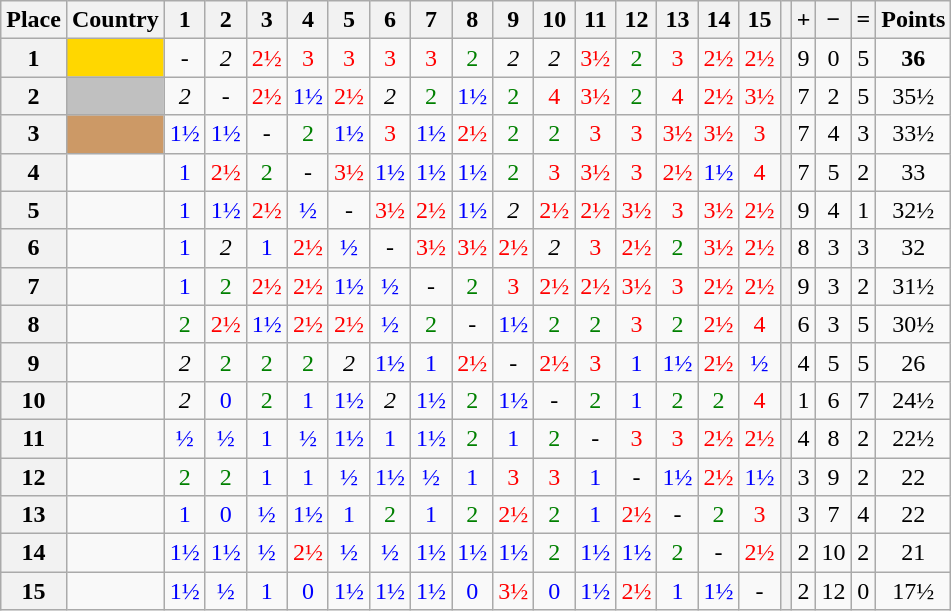<table class="wikitable" style="text-align:center">
<tr>
<th>Place</th>
<th>Country</th>
<th>1</th>
<th>2</th>
<th>3</th>
<th>4</th>
<th>5</th>
<th>6</th>
<th>7</th>
<th>8</th>
<th>9</th>
<th>10</th>
<th>11</th>
<th>12</th>
<th>13</th>
<th>14</th>
<th>15</th>
<th></th>
<th>+</th>
<th>−</th>
<th>=</th>
<th>Points</th>
</tr>
<tr>
<th>1</th>
<td align=left bgcolor="gold"></td>
<td>-</td>
<td style="color: black"><em>2</em></td>
<td style="color: red;">2½</td>
<td style="color: red;">3</td>
<td style="color: red;">3</td>
<td style="color: red;">3</td>
<td style="color: red;">3</td>
<td style="color: green">2</td>
<td style="color: black"><em>2</em></td>
<td style="color: black"><em>2</em></td>
<td style="color: red;">3½</td>
<td style="color: green">2</td>
<td style="color: red;">3</td>
<td style="color: red;">2½</td>
<td style="color: red;">2½</td>
<th></th>
<td>9</td>
<td>0</td>
<td>5</td>
<td><strong>36</strong></td>
</tr>
<tr>
<th>2</th>
<td align=left bgcolor="silver"></td>
<td style="color: black"><em>2</em></td>
<td>-</td>
<td style="color: red;">2½</td>
<td style="color: blue;">1½</td>
<td style="color: red;">2½</td>
<td style="color: black"><em>2</em></td>
<td style="color: green">2</td>
<td style="color: blue;">1½</td>
<td style="color: green">2</td>
<td style="color: red;">4</td>
<td style="color: red;">3½</td>
<td style="color: green">2</td>
<td style="color: red;">4</td>
<td style="color: red;">2½</td>
<td style="color: red;">3½</td>
<th></th>
<td>7</td>
<td>2</td>
<td>5</td>
<td>35½</td>
</tr>
<tr>
<th>3</th>
<td align=left bgcolor="CC9966"></td>
<td style="color: blue;">1½</td>
<td style="color: blue;">1½</td>
<td>-</td>
<td style="color: green">2</td>
<td style="color: blue;">1½</td>
<td style="color: red;">3</td>
<td style="color: blue;">1½</td>
<td style="color: red;">2½</td>
<td style="color: green">2</td>
<td style="color: green">2</td>
<td style="color: red;">3</td>
<td style="color: red;">3</td>
<td style="color: red;">3½</td>
<td style="color: red;">3½</td>
<td style="color: red;">3</td>
<th></th>
<td>7</td>
<td>4</td>
<td>3</td>
<td>33½</td>
</tr>
<tr>
<th>4</th>
<td style="text-align: left"></td>
<td style="color: blue;">1</td>
<td style="color: red;">2½</td>
<td style="color: green">2</td>
<td>-</td>
<td style="color: red;">3½</td>
<td style="color: blue;">1½</td>
<td style="color: blue;">1½</td>
<td style="color: blue;">1½</td>
<td style="color: green">2</td>
<td style="color: red;">3</td>
<td style="color: red;">3½</td>
<td style="color: red;">3</td>
<td style="color: red;">2½</td>
<td style="color: blue;">1½</td>
<td style="color: red;">4</td>
<th></th>
<td>7</td>
<td>5</td>
<td>2</td>
<td>33</td>
</tr>
<tr>
<th>5</th>
<td style="text-align: left"></td>
<td style="color: blue;">1</td>
<td style="color: blue;">1½</td>
<td style="color: red;">2½</td>
<td style="color: blue;">½</td>
<td>-</td>
<td style="color: red;">3½</td>
<td style="color: red;">2½</td>
<td style="color: blue;">1½</td>
<td style="color: black"><em>2</em></td>
<td style="color: red;">2½</td>
<td style="color: red;">2½</td>
<td style="color: red;">3½</td>
<td style="color: red;">3</td>
<td style="color: red;">3½</td>
<td style="color: red;">2½</td>
<th></th>
<td>9</td>
<td>4</td>
<td>1</td>
<td>32½</td>
</tr>
<tr>
<th>6</th>
<td style="text-align: left"></td>
<td style="color: blue;">1</td>
<td style="color: black"><em>2</em></td>
<td style="color: blue;">1</td>
<td style="color: red;">2½</td>
<td style="color: blue;">½</td>
<td>-</td>
<td style="color: red;">3½</td>
<td style="color: red;">3½</td>
<td style="color: red;">2½</td>
<td style="color: black"><em>2</em></td>
<td style="color: red;">3</td>
<td style="color: red;">2½</td>
<td style="color: green">2</td>
<td style="color: red;">3½</td>
<td style="color: red;">2½</td>
<th></th>
<td>8</td>
<td>3</td>
<td>3</td>
<td>32</td>
</tr>
<tr>
<th>7</th>
<td style="text-align: left"></td>
<td style="color: blue;">1</td>
<td style="color: green">2</td>
<td style="color: red;">2½</td>
<td style="color: red;">2½</td>
<td style="color: blue;">1½</td>
<td style="color: blue;">½</td>
<td>-</td>
<td style="color: green">2</td>
<td style="color: red;">3</td>
<td style="color: red;">2½</td>
<td style="color: red;">2½</td>
<td style="color: red;">3½</td>
<td style="color: red;">3</td>
<td style="color: red;">2½</td>
<td style="color: red;">2½</td>
<th></th>
<td>9</td>
<td>3</td>
<td>2</td>
<td>31½</td>
</tr>
<tr>
<th>8</th>
<td style="text-align: left"></td>
<td style="color: green">2</td>
<td style="color: red;">2½</td>
<td style="color: blue;">1½</td>
<td style="color: red;">2½</td>
<td style="color: red;">2½</td>
<td style="color: blue;">½</td>
<td style="color: green">2</td>
<td>-</td>
<td style="color: blue;">1½</td>
<td style="color: green">2</td>
<td style="color: green">2</td>
<td style="color: red;">3</td>
<td style="color: green">2</td>
<td style="color: red;">2½</td>
<td style="color: red;">4</td>
<th></th>
<td>6</td>
<td>3</td>
<td>5</td>
<td>30½</td>
</tr>
<tr>
<th>9</th>
<td style="text-align: left"></td>
<td style="color: black"><em>2</em></td>
<td style="color: green">2</td>
<td style="color: green">2</td>
<td style="color: green">2</td>
<td style="color: black"><em>2</em></td>
<td style="color: blue;">1½</td>
<td style="color: blue;">1</td>
<td style="color: red;">2½</td>
<td>-</td>
<td style="color: red;">2½</td>
<td style="color: red;">3</td>
<td style="color: blue;">1</td>
<td style="color: blue;">1½</td>
<td style="color: red;">2½</td>
<td style="color: blue;">½</td>
<th></th>
<td>4</td>
<td>5</td>
<td>5</td>
<td>26</td>
</tr>
<tr>
<th>10</th>
<td style="text-align: left"></td>
<td style="color: black"><em>2</em></td>
<td style="color: blue;">0</td>
<td style="color: green">2</td>
<td style="color: blue;">1</td>
<td style="color: blue;">1½</td>
<td style="color: black"><em>2</em></td>
<td style="color: blue;">1½</td>
<td style="color: green">2</td>
<td style="color: blue;">1½</td>
<td>-</td>
<td style="color: green">2</td>
<td style="color: blue;">1</td>
<td style="color: green">2</td>
<td style="color: green">2</td>
<td style="color: red;">4</td>
<th></th>
<td>1</td>
<td>6</td>
<td>7</td>
<td>24½</td>
</tr>
<tr>
<th>11</th>
<td style="text-align: left"></td>
<td style="color: blue;">½</td>
<td style="color: blue;">½</td>
<td style="color: blue;">1</td>
<td style="color: blue;">½</td>
<td style="color: blue;">1½</td>
<td style="color: blue;">1</td>
<td style="color: blue;">1½</td>
<td style="color: green">2</td>
<td style="color: blue;">1</td>
<td style="color: green">2</td>
<td>-</td>
<td style="color: red;">3</td>
<td style="color: red;">3</td>
<td style="color: red;">2½</td>
<td style="color: red;">2½</td>
<th></th>
<td>4</td>
<td>8</td>
<td>2</td>
<td>22½</td>
</tr>
<tr>
<th>12</th>
<td style="text-align: left"></td>
<td style="color: green">2</td>
<td style="color: green">2</td>
<td style="color: blue;">1</td>
<td style="color: blue;">1</td>
<td style="color: blue;">½</td>
<td style="color: blue;">1½</td>
<td style="color: blue;">½</td>
<td style="color: blue;">1</td>
<td style="color: red;">3</td>
<td style="color: red;">3</td>
<td style="color: blue;">1</td>
<td>-</td>
<td style="color: blue;">1½</td>
<td style="color: red;">2½</td>
<td style="color: blue;">1½</td>
<th></th>
<td>3</td>
<td>9</td>
<td>2</td>
<td>22</td>
</tr>
<tr>
<th>13</th>
<td style="text-align: left"></td>
<td style="color: blue;">1</td>
<td style="color: blue;">0</td>
<td style="color: blue;">½</td>
<td style="color: blue;">1½</td>
<td style="color: blue;">1</td>
<td style="color: green">2</td>
<td style="color: blue;">1</td>
<td style="color: green">2</td>
<td style="color: red;">2½</td>
<td style="color: green">2</td>
<td style="color: blue;">1</td>
<td style="color: red;">2½</td>
<td>-</td>
<td style="color: green">2</td>
<td style="color: red;">3</td>
<th></th>
<td>3</td>
<td>7</td>
<td>4</td>
<td>22</td>
</tr>
<tr>
<th>14</th>
<td style="text-align: left"></td>
<td style="color: blue;">1½</td>
<td style="color: blue;">1½</td>
<td style="color: blue;">½</td>
<td style="color: red;">2½</td>
<td style="color: blue;">½</td>
<td style="color: blue;">½</td>
<td style="color: blue;">1½</td>
<td style="color: blue;">1½</td>
<td style="color: blue;">1½</td>
<td style="color: green">2</td>
<td style="color: blue;">1½</td>
<td style="color: blue;">1½</td>
<td style="color: green">2</td>
<td>-</td>
<td style="color: red;">2½</td>
<th></th>
<td>2</td>
<td>10</td>
<td>2</td>
<td>21</td>
</tr>
<tr>
<th>15</th>
<td style="text-align: left"></td>
<td style="color: blue;">1½</td>
<td style="color: blue;">½</td>
<td style="color: blue;">1</td>
<td style="color: blue;">0</td>
<td style="color: blue;">1½</td>
<td style="color: blue;">1½</td>
<td style="color: blue;">1½</td>
<td style="color: blue;">0</td>
<td style="color: red;">3½</td>
<td style="color: blue;">0</td>
<td style="color: blue;">1½</td>
<td style="color: red;">2½</td>
<td style="color: blue;">1</td>
<td style="color: blue;">1½</td>
<td>-</td>
<th></th>
<td>2</td>
<td>12</td>
<td>0</td>
<td>17½</td>
</tr>
</table>
